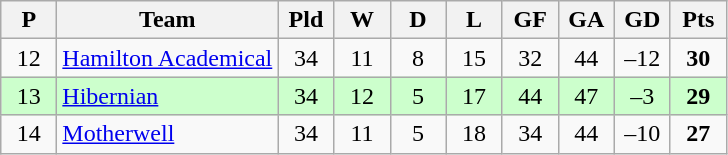<table class="wikitable" style="text-align: center;">
<tr>
<th width=30>P</th>
<th width=140>Team</th>
<th width=30>Pld</th>
<th width=30>W</th>
<th width=30>D</th>
<th width=30>L</th>
<th width=30>GF</th>
<th width=30>GA</th>
<th width=30>GD</th>
<th width=30>Pts</th>
</tr>
<tr>
<td>12</td>
<td align=left><a href='#'>Hamilton Academical</a></td>
<td>34</td>
<td>11</td>
<td>8</td>
<td>15</td>
<td>32</td>
<td>44</td>
<td>–12</td>
<td><strong>30</strong></td>
</tr>
<tr style="background:#ccffcc;">
<td>13</td>
<td align=left><a href='#'>Hibernian</a></td>
<td>34</td>
<td>12</td>
<td>5</td>
<td>17</td>
<td>44</td>
<td>47</td>
<td>–3</td>
<td><strong>29</strong></td>
</tr>
<tr>
<td>14</td>
<td align=left><a href='#'>Motherwell</a></td>
<td>34</td>
<td>11</td>
<td>5</td>
<td>18</td>
<td>34</td>
<td>44</td>
<td>–10</td>
<td><strong>27</strong></td>
</tr>
</table>
